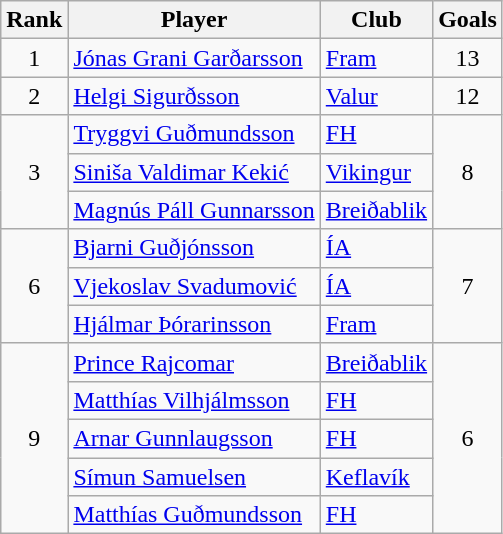<table class="wikitable" style="text-align:center;">
<tr>
<th>Rank</th>
<th>Player</th>
<th>Club</th>
<th>Goals</th>
</tr>
<tr>
<td>1</td>
<td align="left"> <a href='#'>Jónas Grani Garðarsson</a></td>
<td align="left"><a href='#'>Fram</a></td>
<td>13</td>
</tr>
<tr>
<td>2</td>
<td align="left"> <a href='#'>Helgi Sigurðsson</a></td>
<td align="left"><a href='#'>Valur</a></td>
<td>12</td>
</tr>
<tr>
<td rowspan=3>3</td>
<td align="left"> <a href='#'>Tryggvi Guðmundsson</a></td>
<td align="left"><a href='#'>FH</a></td>
<td rowspan=3>8</td>
</tr>
<tr>
<td align="left"> <a href='#'>Siniša Valdimar Kekić</a></td>
<td align="left"><a href='#'>Vikingur</a></td>
</tr>
<tr>
<td align="left"> <a href='#'>Magnús Páll Gunnarsson</a></td>
<td align="left"><a href='#'>Breiðablik</a></td>
</tr>
<tr>
<td rowspan=3>6</td>
<td align="left"> <a href='#'>Bjarni Guðjónsson</a></td>
<td align="left"><a href='#'>ÍA</a></td>
<td rowspan=3>7</td>
</tr>
<tr>
<td align="left"> <a href='#'>Vjekoslav Svadumović</a></td>
<td align="left"><a href='#'>ÍA</a></td>
</tr>
<tr>
<td align="left"> <a href='#'>Hjálmar Þórarinsson</a></td>
<td align="left"><a href='#'>Fram</a></td>
</tr>
<tr>
<td rowspan=5>9</td>
<td align="left"> <a href='#'>Prince Rajcomar</a></td>
<td align="left"><a href='#'>Breiðablik</a></td>
<td rowspan=5>6</td>
</tr>
<tr>
<td align="left"> <a href='#'>Matthías Vilhjálmsson</a></td>
<td align="left"><a href='#'>FH</a></td>
</tr>
<tr>
<td align="left"> <a href='#'>Arnar Gunnlaugsson</a></td>
<td align="left"><a href='#'>FH</a></td>
</tr>
<tr>
<td align="left"> <a href='#'>Símun Samuelsen</a></td>
<td align="left"><a href='#'>Keflavík</a></td>
</tr>
<tr>
<td align="left"> <a href='#'>Matthías Guðmundsson</a></td>
<td align="left"><a href='#'>FH</a></td>
</tr>
</table>
